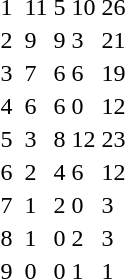<table>
<tr>
<td>1</td>
<td align=left></td>
<td>11</td>
<td>5</td>
<td>10</td>
<td>26</td>
</tr>
<tr>
<td>2</td>
<td align=left></td>
<td>9</td>
<td>9</td>
<td>3</td>
<td>21</td>
</tr>
<tr>
<td>3</td>
<td align=left></td>
<td>7</td>
<td>6</td>
<td>6</td>
<td>19</td>
</tr>
<tr>
<td>4</td>
<td align=left></td>
<td>6</td>
<td>6</td>
<td>0</td>
<td>12</td>
</tr>
<tr>
<td>5</td>
<td align=left></td>
<td>3</td>
<td>8</td>
<td>12</td>
<td>23</td>
</tr>
<tr>
<td>6</td>
<td align=left></td>
<td>2</td>
<td>4</td>
<td>6</td>
<td>12</td>
</tr>
<tr>
<td>7</td>
<td align=left></td>
<td>1</td>
<td>2</td>
<td>0</td>
<td>3</td>
</tr>
<tr>
<td>8</td>
<td align=left></td>
<td>1</td>
<td>0</td>
<td>2</td>
<td>3</td>
</tr>
<tr>
<td>9</td>
<td align=left></td>
<td>0</td>
<td>0</td>
<td>1</td>
<td>1</td>
</tr>
</table>
